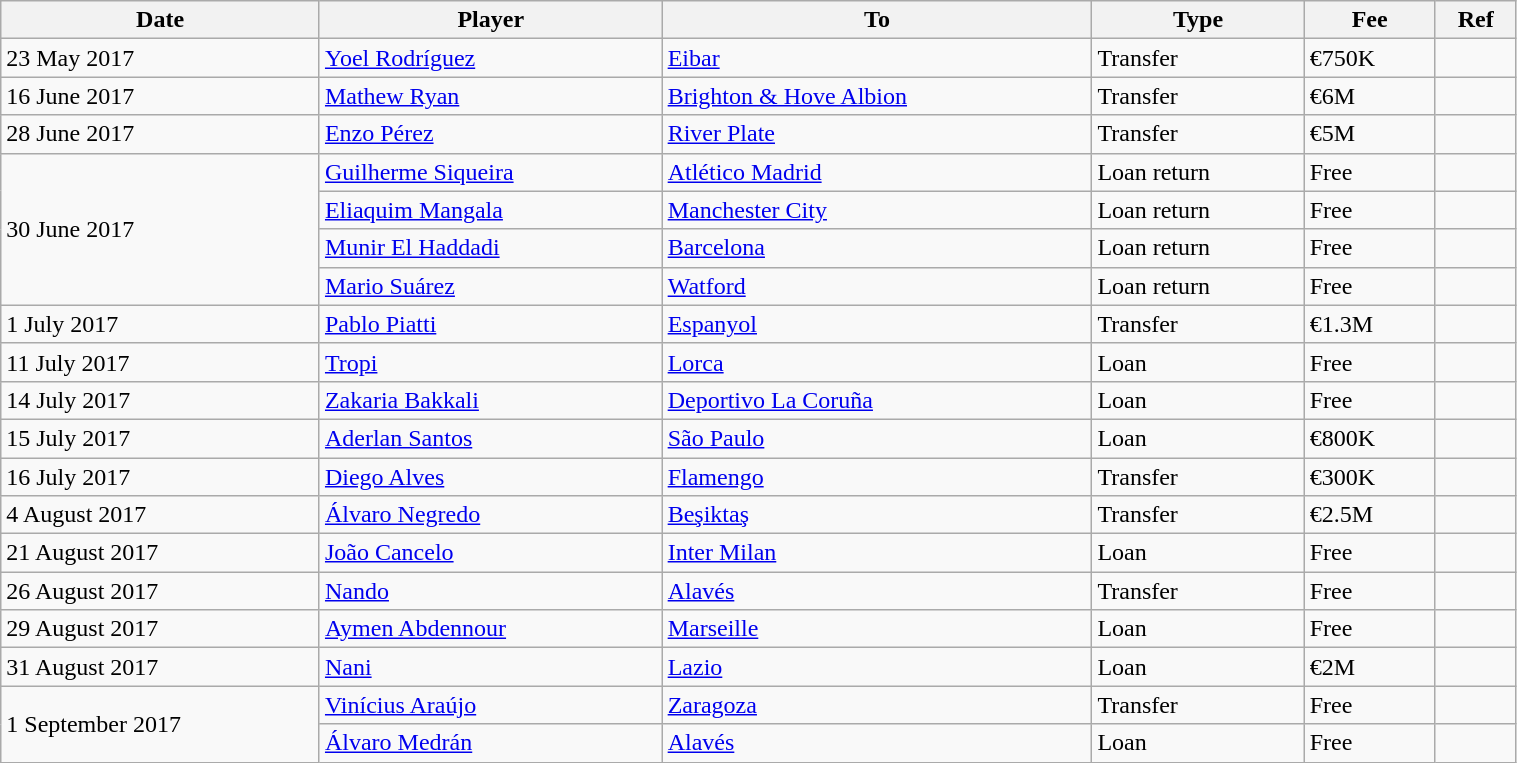<table class="wikitable" style="width:80%;">
<tr>
<th>Date</th>
<th>Player</th>
<th>To</th>
<th>Type</th>
<th>Fee</th>
<th>Ref</th>
</tr>
<tr>
<td>23 May 2017</td>
<td> <a href='#'>Yoel Rodríguez</a></td>
<td> <a href='#'>Eibar</a></td>
<td>Transfer</td>
<td>€750K</td>
<td></td>
</tr>
<tr>
<td>16 June 2017</td>
<td> <a href='#'>Mathew Ryan</a></td>
<td> <a href='#'>Brighton & Hove Albion</a></td>
<td>Transfer</td>
<td>€6M</td>
<td></td>
</tr>
<tr>
<td>28 June 2017</td>
<td> <a href='#'>Enzo Pérez</a></td>
<td> <a href='#'>River Plate</a></td>
<td>Transfer</td>
<td>€5M</td>
<td></td>
</tr>
<tr>
<td rowspan="4">30 June 2017</td>
<td> <a href='#'>Guilherme Siqueira</a></td>
<td> <a href='#'>Atlético Madrid</a></td>
<td>Loan return</td>
<td>Free</td>
<td></td>
</tr>
<tr>
<td> <a href='#'>Eliaquim Mangala</a></td>
<td> <a href='#'>Manchester City</a></td>
<td>Loan return</td>
<td>Free</td>
<td></td>
</tr>
<tr>
<td> <a href='#'>Munir El Haddadi</a></td>
<td> <a href='#'>Barcelona</a></td>
<td>Loan return</td>
<td>Free</td>
<td></td>
</tr>
<tr>
<td> <a href='#'>Mario Suárez</a></td>
<td> <a href='#'>Watford</a></td>
<td>Loan return</td>
<td>Free</td>
<td></td>
</tr>
<tr>
<td>1 July 2017</td>
<td> <a href='#'>Pablo Piatti</a></td>
<td> <a href='#'>Espanyol</a></td>
<td>Transfer</td>
<td>€1.3M</td>
<td></td>
</tr>
<tr>
<td>11 July 2017</td>
<td> <a href='#'>Tropi</a></td>
<td> <a href='#'>Lorca</a></td>
<td>Loan</td>
<td>Free</td>
<td></td>
</tr>
<tr>
<td>14 July 2017</td>
<td> <a href='#'>Zakaria Bakkali</a></td>
<td> <a href='#'>Deportivo La Coruña</a></td>
<td>Loan</td>
<td>Free</td>
<td></td>
</tr>
<tr>
<td>15 July 2017</td>
<td> <a href='#'>Aderlan Santos</a></td>
<td> <a href='#'>São Paulo</a></td>
<td>Loan</td>
<td>€800K</td>
<td></td>
</tr>
<tr>
<td>16 July 2017</td>
<td> <a href='#'>Diego Alves</a></td>
<td> <a href='#'>Flamengo</a></td>
<td>Transfer</td>
<td>€300K</td>
<td></td>
</tr>
<tr>
<td>4 August 2017</td>
<td> <a href='#'>Álvaro Negredo</a></td>
<td> <a href='#'>Beşiktaş</a></td>
<td>Transfer</td>
<td>€2.5M</td>
<td></td>
</tr>
<tr>
<td>21 August 2017</td>
<td> <a href='#'>João Cancelo</a></td>
<td> <a href='#'>Inter Milan</a></td>
<td>Loan</td>
<td>Free</td>
<td></td>
</tr>
<tr>
<td>26 August 2017</td>
<td> <a href='#'>Nando</a></td>
<td> <a href='#'>Alavés</a></td>
<td>Transfer</td>
<td>Free</td>
<td></td>
</tr>
<tr>
<td>29 August 2017</td>
<td> <a href='#'>Aymen Abdennour</a></td>
<td> <a href='#'>Marseille</a></td>
<td>Loan</td>
<td>Free</td>
<td></td>
</tr>
<tr>
<td>31 August 2017</td>
<td> <a href='#'>Nani</a></td>
<td> <a href='#'>Lazio</a></td>
<td>Loan</td>
<td>€2M</td>
<td></td>
</tr>
<tr>
<td rowspan="2">1 September 2017</td>
<td> <a href='#'>Vinícius Araújo</a></td>
<td> <a href='#'>Zaragoza</a></td>
<td>Transfer</td>
<td>Free</td>
<td></td>
</tr>
<tr>
<td> <a href='#'>Álvaro Medrán</a></td>
<td> <a href='#'>Alavés</a></td>
<td>Loan</td>
<td>Free</td>
<td></td>
</tr>
</table>
